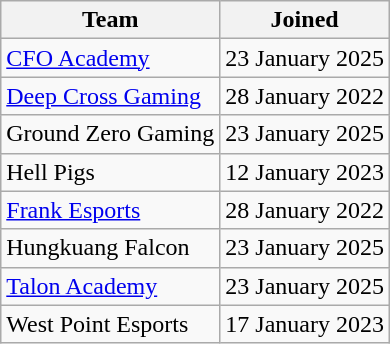<table class="wikitable sortable">
<tr>
<th>Team</th>
<th>Joined</th>
</tr>
<tr>
<td> <a href='#'>CFO Academy</a></td>
<td>23 January 2025</td>
</tr>
<tr>
<td> <a href='#'>Deep Cross Gaming</a></td>
<td>28 January 2022</td>
</tr>
<tr>
<td> Ground Zero Gaming</td>
<td>23 January 2025</td>
</tr>
<tr>
<td> Hell Pigs</td>
<td>12 January 2023</td>
</tr>
<tr>
<td> <a href='#'>Frank Esports</a></td>
<td>28 January 2022</td>
</tr>
<tr>
<td> Hungkuang Falcon</td>
<td>23 January 2025</td>
</tr>
<tr>
<td> <a href='#'>Talon Academy</a></td>
<td>23 January 2025</td>
</tr>
<tr>
<td> West Point Esports</td>
<td>17 January 2023</td>
</tr>
</table>
